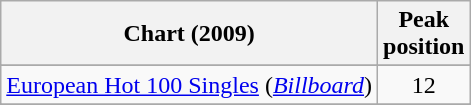<table class="wikitable sortable">
<tr>
<th>Chart (2009)</th>
<th>Peak<br>position</th>
</tr>
<tr>
</tr>
<tr>
</tr>
<tr>
</tr>
<tr>
<td><a href='#'>European Hot 100 Singles</a> (<em><a href='#'>Billboard</a></em>)</td>
<td align="center">12</td>
</tr>
<tr>
</tr>
<tr>
</tr>
<tr>
</tr>
<tr>
</tr>
<tr>
</tr>
<tr>
</tr>
<tr>
</tr>
<tr>
</tr>
</table>
